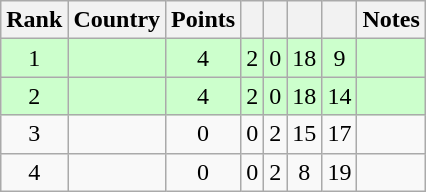<table class="wikitable sortable" style="text-align: center;">
<tr>
<th>Rank</th>
<th>Country</th>
<th>Points</th>
<th></th>
<th></th>
<th></th>
<th></th>
<th>Notes</th>
</tr>
<tr style="background:#cfc;">
<td>1</td>
<td align=left></td>
<td>4</td>
<td>2</td>
<td>0</td>
<td>18</td>
<td>9</td>
<td></td>
</tr>
<tr style="background:#cfc;">
<td>2</td>
<td align=left></td>
<td>4</td>
<td>2</td>
<td>0</td>
<td>18</td>
<td>14</td>
<td></td>
</tr>
<tr>
<td>3</td>
<td align=left></td>
<td>0</td>
<td>0</td>
<td>2</td>
<td>15</td>
<td>17</td>
<td></td>
</tr>
<tr>
<td>4</td>
<td align=left></td>
<td>0</td>
<td>0</td>
<td>2</td>
<td>8</td>
<td>19</td>
<td></td>
</tr>
</table>
